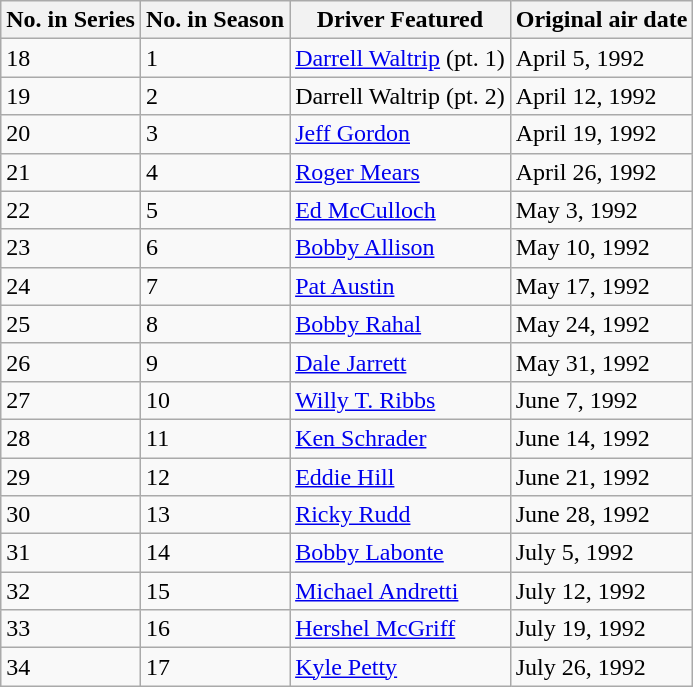<table class="wikitable">
<tr>
<th>No. in Series</th>
<th>No. in Season</th>
<th>Driver Featured</th>
<th>Original air date</th>
</tr>
<tr>
<td>18</td>
<td>1</td>
<td><a href='#'>Darrell Waltrip</a> (pt. 1)</td>
<td>April 5, 1992</td>
</tr>
<tr>
<td>19</td>
<td>2</td>
<td>Darrell Waltrip (pt. 2)</td>
<td>April 12, 1992</td>
</tr>
<tr>
<td>20</td>
<td>3</td>
<td><a href='#'>Jeff Gordon</a></td>
<td>April 19, 1992</td>
</tr>
<tr>
<td>21</td>
<td>4</td>
<td><a href='#'>Roger Mears</a></td>
<td>April 26, 1992</td>
</tr>
<tr>
<td>22</td>
<td>5</td>
<td><a href='#'>Ed McCulloch</a></td>
<td>May 3, 1992</td>
</tr>
<tr>
<td>23</td>
<td>6</td>
<td><a href='#'>Bobby Allison</a></td>
<td>May 10, 1992</td>
</tr>
<tr>
<td>24</td>
<td>7</td>
<td><a href='#'>Pat Austin</a></td>
<td>May 17, 1992</td>
</tr>
<tr>
<td>25</td>
<td>8</td>
<td><a href='#'>Bobby Rahal</a></td>
<td>May 24, 1992</td>
</tr>
<tr>
<td>26</td>
<td>9</td>
<td><a href='#'>Dale Jarrett</a></td>
<td>May 31, 1992</td>
</tr>
<tr>
<td>27</td>
<td>10</td>
<td><a href='#'>Willy T. Ribbs</a></td>
<td>June 7, 1992</td>
</tr>
<tr>
<td>28</td>
<td>11</td>
<td><a href='#'>Ken Schrader</a></td>
<td>June 14, 1992</td>
</tr>
<tr>
<td>29</td>
<td>12</td>
<td><a href='#'>Eddie Hill</a></td>
<td>June 21, 1992</td>
</tr>
<tr>
<td>30</td>
<td>13</td>
<td><a href='#'>Ricky Rudd</a></td>
<td>June 28, 1992</td>
</tr>
<tr>
<td>31</td>
<td>14</td>
<td><a href='#'>Bobby Labonte</a></td>
<td>July 5, 1992</td>
</tr>
<tr>
<td>32</td>
<td>15</td>
<td><a href='#'>Michael Andretti</a></td>
<td>July 12, 1992</td>
</tr>
<tr>
<td>33</td>
<td>16</td>
<td><a href='#'>Hershel McGriff</a></td>
<td>July 19, 1992</td>
</tr>
<tr>
<td>34</td>
<td>17</td>
<td><a href='#'>Kyle Petty</a></td>
<td>July 26, 1992</td>
</tr>
</table>
